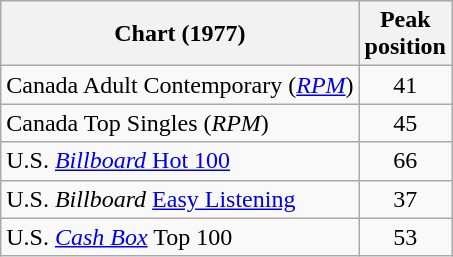<table class="wikitable sortable">
<tr>
<th>Chart (1977)</th>
<th>Peak<br>position</th>
</tr>
<tr>
<td>Canada Adult Contemporary (<a href='#'><em>RPM</em></a>)</td>
<td style="text-align:center;">41</td>
</tr>
<tr>
<td>Canada Top Singles (<em>RPM</em>)</td>
<td style="text-align:center;">45</td>
</tr>
<tr>
<td>U.S. <a href='#'><em>Billboard</em> Hot 100</a></td>
<td style="text-align:center;">66</td>
</tr>
<tr>
<td>U.S. <em>Billboard</em> <a href='#'>Easy Listening</a></td>
<td style="text-align:center;">37</td>
</tr>
<tr>
<td>U.S. <em><a href='#'>Cash Box</a></em> Top 100</td>
<td style="text-align:center;">53</td>
</tr>
</table>
